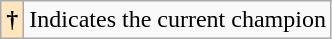<table class="wikitable">
<tr>
<th style="background: #ffe6bd">†</th>
<td>Indicates the current champion</td>
</tr>
</table>
